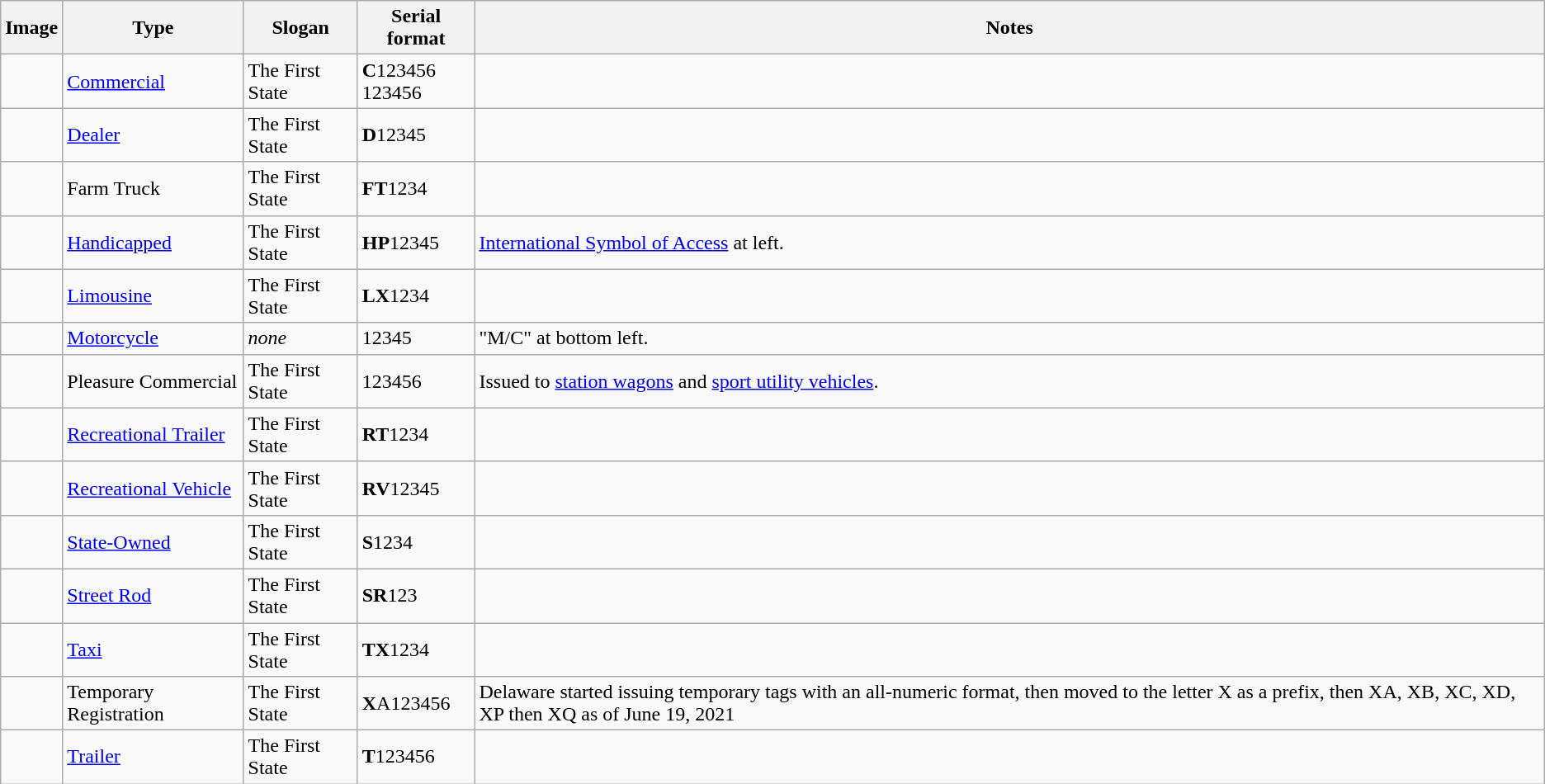<table class="wikitable">
<tr>
<th>Image</th>
<th>Type</th>
<th>Slogan</th>
<th>Serial format</th>
<th>Notes</th>
</tr>
<tr>
<td></td>
<td><a href='#'>Commercial</a></td>
<td>The First State</td>
<td><strong>C</strong>123456<br>123456</td>
<td></td>
</tr>
<tr>
<td></td>
<td><a href='#'>Dealer</a></td>
<td>The First State</td>
<td><strong>D</strong>12345</td>
<td></td>
</tr>
<tr>
<td></td>
<td>Farm Truck</td>
<td>The First State</td>
<td><strong>FT</strong>1234</td>
<td></td>
</tr>
<tr>
<td></td>
<td><a href='#'>Handicapped</a></td>
<td>The First State</td>
<td><strong>HP</strong>12345</td>
<td><a href='#'>International Symbol of Access</a> at left.</td>
</tr>
<tr>
<td></td>
<td><a href='#'>Limousine</a></td>
<td>The First State</td>
<td><strong>LX</strong>1234</td>
<td></td>
</tr>
<tr>
<td></td>
<td><a href='#'>Motorcycle</a></td>
<td><em>none</em></td>
<td>12345</td>
<td>"M/C" at bottom left.</td>
</tr>
<tr>
<td></td>
<td>Pleasure Commercial</td>
<td>The First State</td>
<td>123456</td>
<td>Issued to <a href='#'>station wagons</a> and <a href='#'>sport utility vehicles</a>.</td>
</tr>
<tr>
<td></td>
<td><a href='#'>Recreational Trailer</a></td>
<td>The First State</td>
<td><strong>RT</strong>1234</td>
<td></td>
</tr>
<tr>
<td></td>
<td><a href='#'>Recreational Vehicle</a></td>
<td>The First State</td>
<td><strong>RV</strong>12345</td>
<td></td>
</tr>
<tr>
<td></td>
<td><a href='#'>State-Owned</a></td>
<td>The First State</td>
<td><strong>S</strong>1234</td>
<td></td>
</tr>
<tr>
<td></td>
<td><a href='#'>Street Rod</a></td>
<td>The First State</td>
<td><strong>SR</strong>123</td>
<td></td>
</tr>
<tr>
<td></td>
<td><a href='#'>Taxi</a></td>
<td>The First State</td>
<td><strong>TX</strong>1234</td>
<td></td>
</tr>
<tr>
<td></td>
<td>Temporary Registration</td>
<td>The First State</td>
<td><strong>X</strong>A123456</td>
<td>Delaware started issuing temporary tags with an all-numeric format, then moved to the letter X as a prefix, then XA, XB, XC, XD, XP then XQ as of June 19, 2021</td>
</tr>
<tr>
<td></td>
<td><a href='#'>Trailer</a></td>
<td>The First State</td>
<td><strong>T</strong>123456</td>
<td></td>
</tr>
</table>
